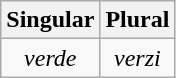<table class="wikitable" style="text-align: center;">
<tr>
<th>Singular</th>
<th>Plural</th>
</tr>
<tr>
<td><em>verde</em></td>
<td><em>verzi</em></td>
</tr>
</table>
